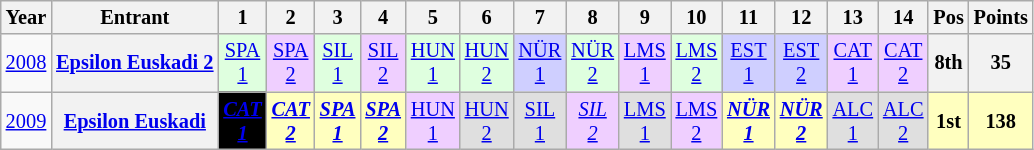<table class="wikitable" style="text-align:center; font-size:85%">
<tr>
<th>Year</th>
<th>Entrant</th>
<th>1</th>
<th>2</th>
<th>3</th>
<th>4</th>
<th>5</th>
<th>6</th>
<th>7</th>
<th>8</th>
<th>9</th>
<th>10</th>
<th>11</th>
<th>12</th>
<th>13</th>
<th>14</th>
<th>Pos</th>
<th>Points</th>
</tr>
<tr>
<td><a href='#'>2008</a></td>
<th nowrap><a href='#'>Epsilon Euskadi 2</a></th>
<td style="background:#DFFFDF;"><a href='#'>SPA<br>1</a><br></td>
<td style="background:#EFCFFF;"><a href='#'>SPA<br>2</a><br></td>
<td style="background:#DFFFDF;"><a href='#'>SIL<br>1</a><br></td>
<td style="background:#EFCFFF;"><a href='#'>SIL<br>2</a><br></td>
<td style="background:#DFFFDF;"><a href='#'>HUN<br>1</a><br></td>
<td style="background:#DFFFDF;"><a href='#'>HUN<br>2</a><br></td>
<td style="background:#CFCFFF;"><a href='#'>NÜR<br>1</a><br></td>
<td style="background:#DFFFDF;"><a href='#'>NÜR<br>2</a><br></td>
<td style="background:#EFCFFF;"><a href='#'>LMS<br>1</a><br></td>
<td style="background:#DFFFDF;"><a href='#'>LMS<br>2</a><br></td>
<td style="background:#CFCFFF;"><a href='#'>EST<br>1</a><br></td>
<td style="background:#CFCFFF;"><a href='#'>EST<br>2</a><br></td>
<td style="background:#EFCFFF;"><a href='#'>CAT<br>1</a><br></td>
<td style="background:#EFCFFF;"><a href='#'>CAT<br>2</a><br></td>
<th>8th</th>
<th>35</th>
</tr>
<tr>
<td><a href='#'>2009</a></td>
<th nowrap><a href='#'>Epsilon Euskadi</a></th>
<td style="background:#000000;color:white"><strong><em><a href='#'><span>CAT<br>1</span></a></em></strong><br></td>
<td style="background:#FFFFBF;"><strong><em><a href='#'>CAT<br>2</a></em></strong><br></td>
<td style="background:#FFFFBF;"><strong><em><a href='#'>SPA<br>1</a></em></strong><br></td>
<td style="background:#FFFFBF;"><strong><em><a href='#'>SPA<br>2</a></em></strong><br></td>
<td style="background:#EFCFFF;"><a href='#'>HUN<br>1</a><br></td>
<td style="background:#DFDFDF;"><a href='#'>HUN<br>2</a><br></td>
<td style="background:#DFDFDF;"><a href='#'>SIL<br>1</a><br></td>
<td style="background:#EFCFFF;"><em><a href='#'>SIL<br>2</a></em><br></td>
<td style="background:#DFDFDF;"><a href='#'>LMS<br>1</a><br></td>
<td style="background:#EFCFFF;"><a href='#'>LMS<br>2</a><br></td>
<td style="background:#FFFFBF;"><strong><em><a href='#'>NÜR<br>1</a></em></strong><br></td>
<td style="background:#FFFFBF;"><strong><em><a href='#'>NÜR<br>2</a></em></strong><br></td>
<td style="background:#DFDFDF;"><a href='#'>ALC<br>1</a><br></td>
<td style="background:#DFDFDF;"><a href='#'>ALC<br>2</a><br></td>
<th style="background:#FFFFBF;">1st</th>
<th style="background:#FFFFBF;">138</th>
</tr>
</table>
